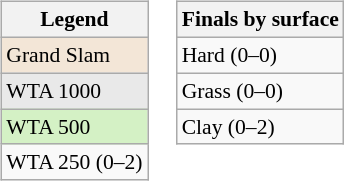<table>
<tr valign=top>
<td><br><table class="wikitable" style="font-size:90%;">
<tr>
<th>Legend</th>
</tr>
<tr>
<td style="background:#f3e6d7;">Grand Slam</td>
</tr>
<tr>
<td style="background:#e9e9e9;">WTA 1000</td>
</tr>
<tr>
<td style="background:#d4f1c5;">WTA 500</td>
</tr>
<tr>
<td>WTA 250 (0–2)</td>
</tr>
</table>
</td>
<td><br><table class="wikitable" style="font-size:90%;">
<tr>
<th>Finals by surface</th>
</tr>
<tr>
<td>Hard (0–0)</td>
</tr>
<tr>
<td>Grass (0–0)</td>
</tr>
<tr>
<td>Clay (0–2)</td>
</tr>
</table>
</td>
</tr>
</table>
